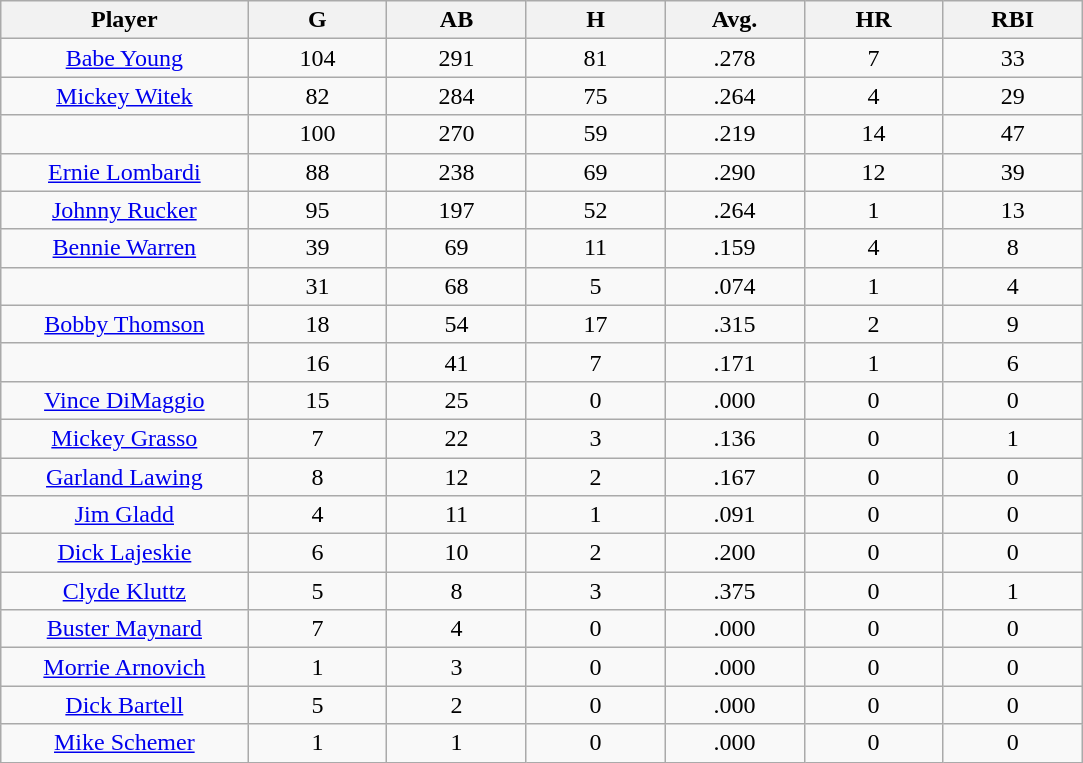<table class="wikitable sortable">
<tr>
<th bgcolor="#DDDDFF" width="16%">Player</th>
<th bgcolor="#DDDDFF" width="9%">G</th>
<th bgcolor="#DDDDFF" width="9%">AB</th>
<th bgcolor="#DDDDFF" width="9%">H</th>
<th bgcolor="#DDDDFF" width="9%">Avg.</th>
<th bgcolor="#DDDDFF" width="9%">HR</th>
<th bgcolor="#DDDDFF" width="9%">RBI</th>
</tr>
<tr align="center">
<td><a href='#'>Babe Young</a></td>
<td>104</td>
<td>291</td>
<td>81</td>
<td>.278</td>
<td>7</td>
<td>33</td>
</tr>
<tr align=center>
<td><a href='#'>Mickey Witek</a></td>
<td>82</td>
<td>284</td>
<td>75</td>
<td>.264</td>
<td>4</td>
<td>29</td>
</tr>
<tr align=center>
<td></td>
<td>100</td>
<td>270</td>
<td>59</td>
<td>.219</td>
<td>14</td>
<td>47</td>
</tr>
<tr align="center">
<td><a href='#'>Ernie Lombardi</a></td>
<td>88</td>
<td>238</td>
<td>69</td>
<td>.290</td>
<td>12</td>
<td>39</td>
</tr>
<tr align=center>
<td><a href='#'>Johnny Rucker</a></td>
<td>95</td>
<td>197</td>
<td>52</td>
<td>.264</td>
<td>1</td>
<td>13</td>
</tr>
<tr align=center>
<td><a href='#'>Bennie Warren</a></td>
<td>39</td>
<td>69</td>
<td>11</td>
<td>.159</td>
<td>4</td>
<td>8</td>
</tr>
<tr align=center>
<td></td>
<td>31</td>
<td>68</td>
<td>5</td>
<td>.074</td>
<td>1</td>
<td>4</td>
</tr>
<tr align="center">
<td><a href='#'>Bobby Thomson</a></td>
<td>18</td>
<td>54</td>
<td>17</td>
<td>.315</td>
<td>2</td>
<td>9</td>
</tr>
<tr align=center>
<td></td>
<td>16</td>
<td>41</td>
<td>7</td>
<td>.171</td>
<td>1</td>
<td>6</td>
</tr>
<tr align="center">
<td><a href='#'>Vince DiMaggio</a></td>
<td>15</td>
<td>25</td>
<td>0</td>
<td>.000</td>
<td>0</td>
<td>0</td>
</tr>
<tr align=center>
<td><a href='#'>Mickey Grasso</a></td>
<td>7</td>
<td>22</td>
<td>3</td>
<td>.136</td>
<td>0</td>
<td>1</td>
</tr>
<tr align=center>
<td><a href='#'>Garland Lawing</a></td>
<td>8</td>
<td>12</td>
<td>2</td>
<td>.167</td>
<td>0</td>
<td>0</td>
</tr>
<tr align=center>
<td><a href='#'>Jim Gladd</a></td>
<td>4</td>
<td>11</td>
<td>1</td>
<td>.091</td>
<td>0</td>
<td>0</td>
</tr>
<tr align=center>
<td><a href='#'>Dick Lajeskie</a></td>
<td>6</td>
<td>10</td>
<td>2</td>
<td>.200</td>
<td>0</td>
<td>0</td>
</tr>
<tr align=center>
<td><a href='#'>Clyde Kluttz</a></td>
<td>5</td>
<td>8</td>
<td>3</td>
<td>.375</td>
<td>0</td>
<td>1</td>
</tr>
<tr align=center>
<td><a href='#'>Buster Maynard</a></td>
<td>7</td>
<td>4</td>
<td>0</td>
<td>.000</td>
<td>0</td>
<td>0</td>
</tr>
<tr align=center>
<td><a href='#'>Morrie Arnovich</a></td>
<td>1</td>
<td>3</td>
<td>0</td>
<td>.000</td>
<td>0</td>
<td>0</td>
</tr>
<tr align=center>
<td><a href='#'>Dick Bartell</a></td>
<td>5</td>
<td>2</td>
<td>0</td>
<td>.000</td>
<td>0</td>
<td>0</td>
</tr>
<tr align=center>
<td><a href='#'>Mike Schemer</a></td>
<td>1</td>
<td>1</td>
<td>0</td>
<td>.000</td>
<td>0</td>
<td>0</td>
</tr>
</table>
